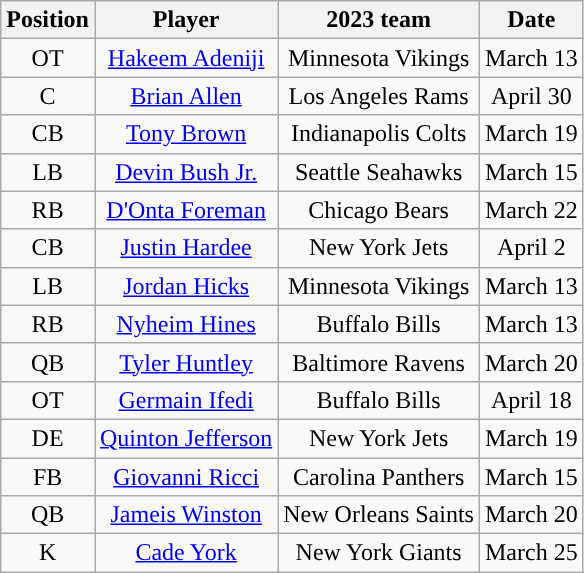<table class="wikitable" style="text-align:center">
<tr align=center>
<th>Position</th>
<th>Player</th>
<th>2023 team</th>
<th>Date</th>
</tr>
<tr>
<td>OT</td>
<td><a href='#'>Hakeem Adeniji</a></td>
<td>Minnesota Vikings</td>
<td>March 13</td>
</tr>
<tr>
<td>C</td>
<td><a href='#'>Brian Allen</a></td>
<td>Los Angeles Rams</td>
<td>April 30</td>
</tr>
<tr>
<td>CB</td>
<td><a href='#'>Tony Brown</a></td>
<td>Indianapolis Colts</td>
<td>March 19</td>
</tr>
<tr>
<td>LB</td>
<td><a href='#'>Devin Bush Jr.</a></td>
<td>Seattle Seahawks</td>
<td>March 15</td>
</tr>
<tr>
<td>RB</td>
<td><a href='#'>D'Onta Foreman</a></td>
<td>Chicago Bears</td>
<td>March 22</td>
</tr>
<tr>
<td>CB</td>
<td><a href='#'>Justin Hardee</a></td>
<td>New York Jets</td>
<td>April 2</td>
</tr>
<tr>
<td>LB</td>
<td><a href='#'>Jordan Hicks</a></td>
<td>Minnesota Vikings</td>
<td>March 13</td>
</tr>
<tr>
<td>RB</td>
<td><a href='#'>Nyheim Hines</a></td>
<td>Buffalo Bills</td>
<td>March 13</td>
</tr>
<tr>
<td>QB</td>
<td><a href='#'>Tyler Huntley</a></td>
<td>Baltimore Ravens</td>
<td>March 20</td>
</tr>
<tr>
<td>OT</td>
<td><a href='#'>Germain Ifedi</a></td>
<td>Buffalo Bills</td>
<td>April 18</td>
</tr>
<tr>
<td>DE</td>
<td><a href='#'>Quinton Jefferson</a></td>
<td>New York Jets</td>
<td>March 19</td>
</tr>
<tr>
<td>FB</td>
<td><a href='#'>Giovanni Ricci</a></td>
<td>Carolina Panthers</td>
<td>March 15</td>
</tr>
<tr>
<td>QB</td>
<td><a href='#'>Jameis Winston</a></td>
<td>New Orleans Saints</td>
<td>March 20</td>
</tr>
<tr>
<td>K</td>
<td><a href='#'>Cade York</a></td>
<td>New York Giants</td>
<td>March 25</td>
</tr>
</table>
